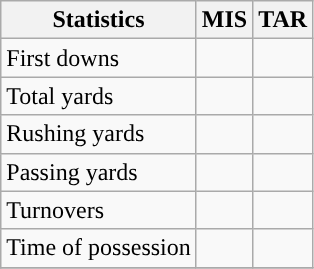<table class="wikitable" style="float: left;">
<tr>
<th>Statistics</th>
<th>MIS</th>
<th>TAR</th>
</tr>
<tr>
<td>First downs</td>
<td></td>
<td></td>
</tr>
<tr>
<td>Total yards</td>
<td></td>
<td></td>
</tr>
<tr>
<td>Rushing yards</td>
<td></td>
<td></td>
</tr>
<tr>
<td>Passing yards</td>
<td></td>
<td></td>
</tr>
<tr>
<td>Turnovers</td>
<td></td>
<td></td>
</tr>
<tr>
<td>Time of possession</td>
<td></td>
<td></td>
</tr>
<tr>
</tr>
</table>
